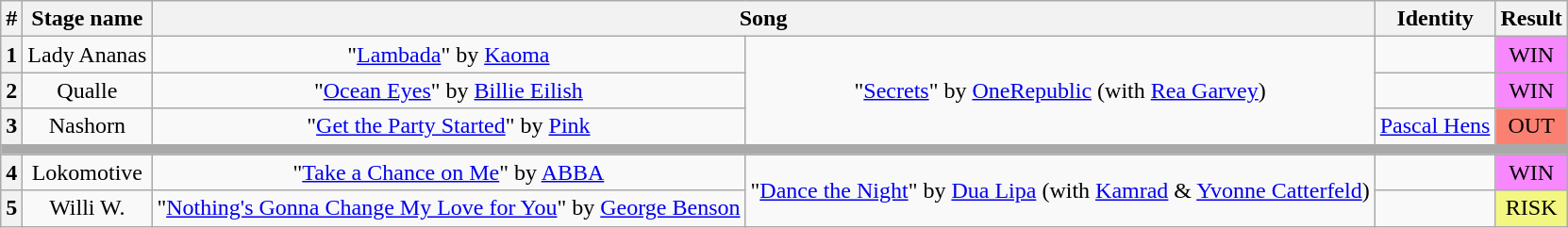<table class="wikitable plainrowheaders" style="text-align: center;">
<tr>
<th>#</th>
<th>Stage name</th>
<th colspan="2">Song</th>
<th>Identity</th>
<th>Result</th>
</tr>
<tr>
<th>1</th>
<td>Lady Ananas</td>
<td>"<a href='#'>Lambada</a>" by <a href='#'>Kaoma</a></td>
<td rowspan=3>"<a href='#'>Secrets</a>" by <a href='#'>OneRepublic</a> (with <a href='#'>Rea Garvey</a>)</td>
<td></td>
<td bgcolor="F888FD">WIN</td>
</tr>
<tr>
<th>2</th>
<td>Qualle</td>
<td>"<a href='#'>Ocean Eyes</a>" by <a href='#'>Billie Eilish</a></td>
<td></td>
<td bgcolor="F888FD">WIN</td>
</tr>
<tr>
<th>3</th>
<td>Nashorn</td>
<td>"<a href='#'>Get the Party Started</a>" by <a href='#'>Pink</a></td>
<td><a href='#'>Pascal Hens</a></td>
<td bgcolor=salmon>OUT</td>
</tr>
<tr>
<td colspan="6" style="background:darkgray"></td>
</tr>
<tr>
<th>4</th>
<td>Lokomotive</td>
<td>"<a href='#'>Take a Chance on Me</a>" by <a href='#'>ABBA</a></td>
<td rowspan=2>"<a href='#'>Dance the Night</a>" by <a href='#'>Dua Lipa</a> (with <a href='#'>Kamrad</a> & <a href='#'>Yvonne Catterfeld</a>)</td>
<td></td>
<td bgcolor="F888FD">WIN</td>
</tr>
<tr>
<th>5</th>
<td>Willi W.</td>
<td>"<a href='#'>Nothing's Gonna Change My Love for You</a>" by <a href='#'>George Benson</a></td>
<td></td>
<td bgcolor="F3F781">RISK</td>
</tr>
</table>
